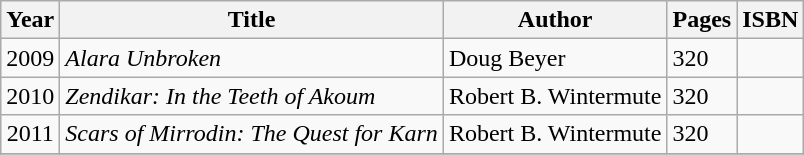<table class="wikitable">
<tr>
<th>Year</th>
<th>Title</th>
<th>Author</th>
<th>Pages</th>
<th>ISBN</th>
</tr>
<tr>
<td align="center">2009</td>
<td><em>Alara Unbroken</em></td>
<td>Doug Beyer</td>
<td>320</td>
<td align="center"></td>
</tr>
<tr>
<td align="center">2010</td>
<td><em>Zendikar: In the Teeth of Akoum</em></td>
<td>Robert B. Wintermute</td>
<td>320</td>
<td align="center"></td>
</tr>
<tr>
<td align="center">2011</td>
<td><em>Scars of Mirrodin: The Quest for Karn</em></td>
<td>Robert B. Wintermute</td>
<td>320</td>
<td align="center"></td>
</tr>
<tr>
</tr>
</table>
